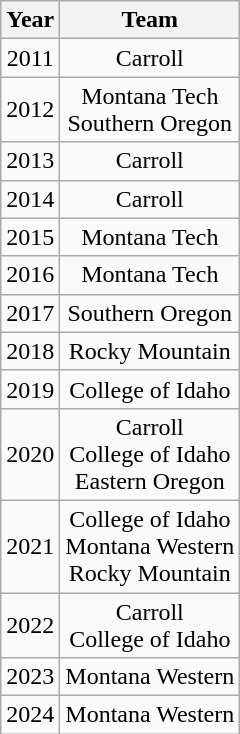<table class="wikitable" style="text-align:center">
<tr>
<th>Year</th>
<th>Team</th>
</tr>
<tr>
<td>2011</td>
<td>Carroll</td>
</tr>
<tr>
<td>2012</td>
<td>Montana Tech<br>Southern Oregon</td>
</tr>
<tr>
<td>2013</td>
<td>Carroll</td>
</tr>
<tr>
<td>2014</td>
<td>Carroll</td>
</tr>
<tr>
<td>2015</td>
<td>Montana Tech</td>
</tr>
<tr>
<td>2016</td>
<td>Montana Tech</td>
</tr>
<tr>
<td>2017</td>
<td>Southern Oregon</td>
</tr>
<tr>
<td>2018</td>
<td>Rocky Mountain</td>
</tr>
<tr>
<td>2019</td>
<td>College of Idaho</td>
</tr>
<tr>
<td>2020</td>
<td>Carroll<br>College of Idaho<br>Eastern Oregon</td>
</tr>
<tr>
<td>2021</td>
<td>College of Idaho<br>Montana Western<br>Rocky Mountain</td>
</tr>
<tr>
<td>2022</td>
<td>Carroll<br>College of Idaho</td>
</tr>
<tr>
<td>2023</td>
<td>Montana Western</td>
</tr>
<tr>
<td>2024</td>
<td>Montana Western</td>
</tr>
</table>
